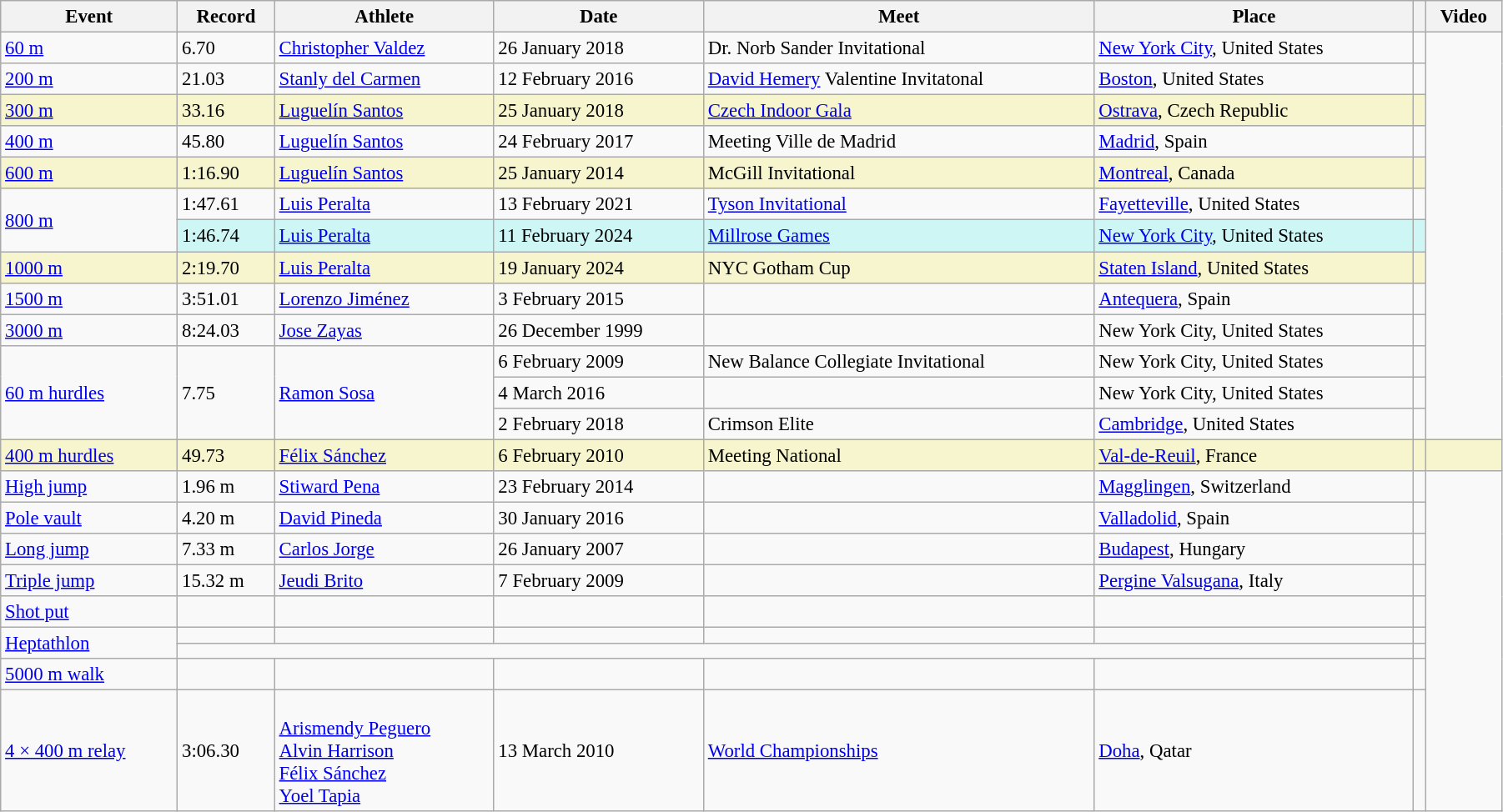<table class="wikitable" style="font-size:95%; width: 95%;">
<tr>
<th>Event</th>
<th>Record</th>
<th>Athlete</th>
<th>Date</th>
<th>Meet</th>
<th>Place</th>
<th></th>
<th>Video</th>
</tr>
<tr>
<td><a href='#'>60 m</a></td>
<td>6.70</td>
<td><a href='#'>Christopher Valdez</a></td>
<td>26 January 2018</td>
<td>Dr. Norb Sander Invitational</td>
<td><a href='#'>New York City</a>, United States</td>
<td></td>
</tr>
<tr>
<td><a href='#'>200 m</a></td>
<td>21.03</td>
<td><a href='#'>Stanly del Carmen</a></td>
<td>12 February 2016</td>
<td><a href='#'>David Hemery</a> Valentine Invitatonal</td>
<td><a href='#'>Boston</a>, United States</td>
<td></td>
</tr>
<tr style="background:#f6F5CE;">
<td><a href='#'>300 m</a></td>
<td>33.16</td>
<td><a href='#'>Luguelín Santos</a></td>
<td>25 January 2018</td>
<td><a href='#'>Czech Indoor Gala</a></td>
<td><a href='#'>Ostrava</a>, Czech Republic</td>
<td></td>
</tr>
<tr>
<td><a href='#'>400 m</a></td>
<td>45.80</td>
<td><a href='#'>Luguelín Santos</a></td>
<td>24 February 2017</td>
<td>Meeting Ville de Madrid</td>
<td><a href='#'>Madrid</a>, Spain</td>
<td></td>
</tr>
<tr style="background:#f6F5CE;">
<td><a href='#'>600 m</a></td>
<td>1:16.90</td>
<td><a href='#'>Luguelín Santos</a></td>
<td>25 January 2014</td>
<td>McGill Invitational</td>
<td><a href='#'>Montreal</a>, Canada</td>
<td></td>
</tr>
<tr>
<td rowspan=2><a href='#'>800 m</a></td>
<td>1:47.61</td>
<td><a href='#'>Luis Peralta</a></td>
<td>13 February 2021</td>
<td><a href='#'>Tyson Invitational</a></td>
<td><a href='#'>Fayetteville</a>, United States</td>
<td></td>
</tr>
<tr bgcolor=#CEF6F5>
<td>1:46.74</td>
<td><a href='#'>Luis Peralta</a></td>
<td>11 February 2024</td>
<td><a href='#'>Millrose Games</a></td>
<td><a href='#'>New York City</a>, United States</td>
<td></td>
</tr>
<tr style="background:#f6F5CE;">
<td><a href='#'>1000 m</a></td>
<td>2:19.70</td>
<td><a href='#'>Luis Peralta</a></td>
<td>19 January 2024</td>
<td>NYC Gotham Cup</td>
<td><a href='#'>Staten Island</a>, United States</td>
<td></td>
</tr>
<tr>
<td><a href='#'>1500 m</a></td>
<td>3:51.01</td>
<td><a href='#'>Lorenzo Jiménez</a></td>
<td>3 February 2015</td>
<td></td>
<td><a href='#'>Antequera</a>, Spain</td>
<td></td>
</tr>
<tr>
<td><a href='#'>3000 m</a></td>
<td>8:24.03</td>
<td><a href='#'>Jose Zayas</a></td>
<td>26 December 1999</td>
<td></td>
<td>New York City, United States</td>
<td></td>
</tr>
<tr>
<td rowspan=3><a href='#'>60 m hurdles</a></td>
<td rowspan=3>7.75</td>
<td rowspan=3><a href='#'>Ramon Sosa</a></td>
<td>6 February 2009</td>
<td>New Balance Collegiate Invitational</td>
<td>New York City, United States</td>
<td></td>
</tr>
<tr>
<td>4 March 2016</td>
<td></td>
<td>New York City, United States</td>
<td></td>
</tr>
<tr>
<td>2 February 2018</td>
<td>Crimson Elite</td>
<td><a href='#'>Cambridge</a>, United States</td>
<td></td>
</tr>
<tr style="background:#f6F5CE;">
<td><a href='#'>400 m hurdles</a></td>
<td>49.73</td>
<td><a href='#'>Félix Sánchez</a></td>
<td>6 February 2010</td>
<td>Meeting National</td>
<td><a href='#'>Val-de-Reuil</a>, France</td>
<td></td>
<td></td>
</tr>
<tr>
<td><a href='#'>High jump</a></td>
<td>1.96 m</td>
<td><a href='#'>Stiward Pena</a></td>
<td>23 February 2014</td>
<td></td>
<td><a href='#'>Magglingen</a>, Switzerland</td>
<td></td>
</tr>
<tr>
<td><a href='#'>Pole vault</a></td>
<td>4.20 m</td>
<td><a href='#'>David Pineda</a></td>
<td>30 January 2016</td>
<td></td>
<td><a href='#'>Valladolid</a>, Spain</td>
<td></td>
</tr>
<tr>
<td><a href='#'>Long jump</a></td>
<td>7.33 m</td>
<td><a href='#'>Carlos Jorge</a></td>
<td>26 January 2007</td>
<td></td>
<td><a href='#'>Budapest</a>, Hungary</td>
<td></td>
</tr>
<tr>
<td><a href='#'>Triple jump</a></td>
<td>15.32 m</td>
<td><a href='#'>Jeudi Brito</a></td>
<td>7 February 2009</td>
<td></td>
<td><a href='#'>Pergine Valsugana</a>, Italy</td>
<td></td>
</tr>
<tr>
<td><a href='#'>Shot put</a></td>
<td></td>
<td></td>
<td></td>
<td></td>
<td></td>
<td></td>
</tr>
<tr>
<td rowspan=2><a href='#'>Heptathlon</a></td>
<td></td>
<td></td>
<td></td>
<td></td>
<td></td>
<td></td>
</tr>
<tr>
<td colspan=5></td>
<td></td>
</tr>
<tr>
<td><a href='#'>5000 m walk</a></td>
<td></td>
<td></td>
<td></td>
<td></td>
<td></td>
<td></td>
</tr>
<tr>
<td><a href='#'>4 × 400 m relay</a></td>
<td>3:06.30</td>
<td><br><a href='#'>Arismendy Peguero</a><br><a href='#'>Alvin Harrison</a><br><a href='#'>Félix Sánchez</a><br><a href='#'>Yoel Tapia</a></td>
<td>13 March 2010</td>
<td><a href='#'>World Championships</a></td>
<td><a href='#'>Doha</a>, Qatar</td>
<td></td>
</tr>
</table>
